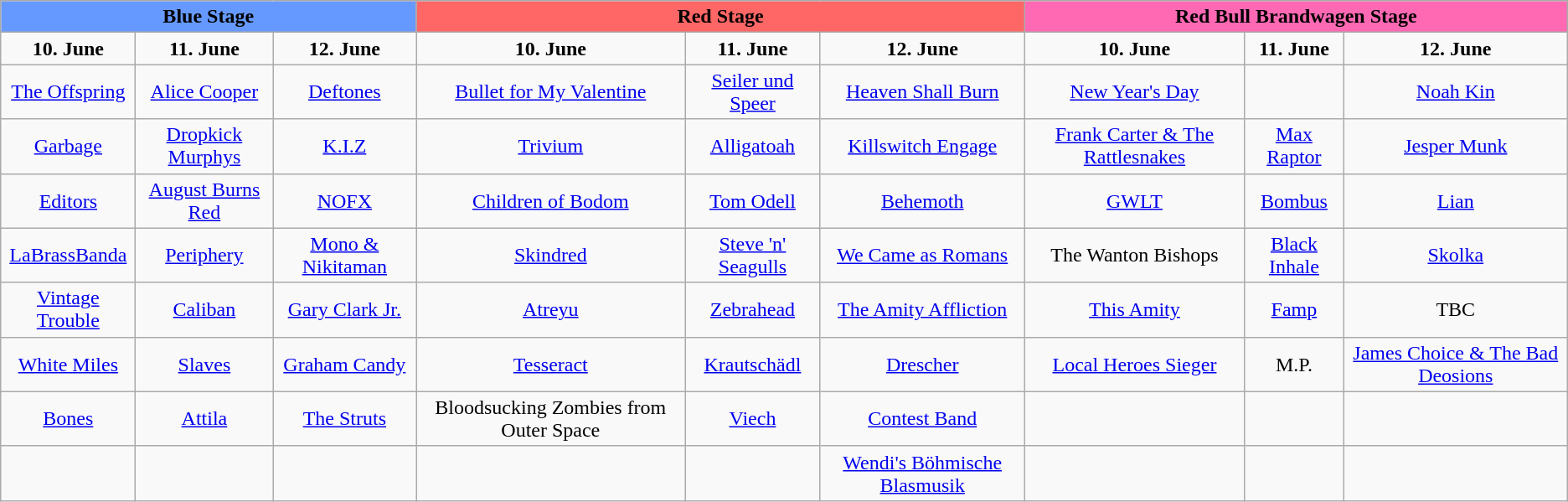<table class="wikitable" style="text-align:center">
<tr>
<td colspan="3" style="background-color:#6699FF"><strong>Blue Stage</strong></td>
<td colspan="3" style="background-color:#FF6666"><strong>Red Stage</strong></td>
<td colspan="3" style="background-color:#FF69B4"><strong>Red Bull Brandwagen Stage</strong></td>
</tr>
<tr>
<td><strong>10. June</strong></td>
<td><strong>11. June</strong></td>
<td><strong>12. June</strong></td>
<td><strong>10. June</strong></td>
<td><strong>11. June</strong></td>
<td><strong>12. June</strong></td>
<td><strong>10. June</strong></td>
<td><strong>11. June</strong></td>
<td><strong>12. June</strong></td>
</tr>
<tr>
<td><a href='#'>The Offspring</a></td>
<td><a href='#'>Alice Cooper</a></td>
<td><a href='#'>Deftones</a></td>
<td><a href='#'>Bullet for My Valentine</a></td>
<td><a href='#'>Seiler und Speer</a></td>
<td><a href='#'>Heaven Shall Burn</a></td>
<td><a href='#'>New Year's Day</a></td>
<td></td>
<td><a href='#'>Noah Kin</a></td>
</tr>
<tr>
<td><a href='#'>Garbage</a></td>
<td><a href='#'>Dropkick Murphys</a></td>
<td><a href='#'>K.I.Z</a></td>
<td><a href='#'>Trivium</a></td>
<td><a href='#'>Alligatoah</a></td>
<td><a href='#'>Killswitch Engage</a></td>
<td><a href='#'>Frank Carter & The Rattlesnakes</a></td>
<td><a href='#'>Max Raptor</a></td>
<td><a href='#'>Jesper Munk</a></td>
</tr>
<tr>
<td><a href='#'>Editors</a></td>
<td><a href='#'>August Burns Red</a></td>
<td><a href='#'>NOFX</a></td>
<td><a href='#'>Children of Bodom</a></td>
<td><a href='#'>Tom Odell</a></td>
<td><a href='#'>Behemoth</a></td>
<td><a href='#'>GWLT</a></td>
<td><a href='#'>Bombus</a></td>
<td><a href='#'>Lian</a></td>
</tr>
<tr>
<td><a href='#'>LaBrassBanda</a></td>
<td><a href='#'>Periphery</a></td>
<td><a href='#'>Mono & Nikitaman</a></td>
<td><a href='#'>Skindred</a></td>
<td><a href='#'>Steve 'n' Seagulls</a></td>
<td><a href='#'>We Came as Romans</a></td>
<td>The Wanton Bishops</td>
<td><a href='#'>Black Inhale</a></td>
<td><a href='#'>Skolka</a></td>
</tr>
<tr>
<td><a href='#'>Vintage Trouble</a></td>
<td><a href='#'>Caliban</a></td>
<td><a href='#'>Gary Clark Jr.</a></td>
<td><a href='#'>Atreyu</a></td>
<td><a href='#'>Zebrahead</a></td>
<td><a href='#'>The Amity Affliction</a></td>
<td><a href='#'>This Amity</a></td>
<td><a href='#'>Famp</a></td>
<td>TBC</td>
</tr>
<tr>
<td><a href='#'>White Miles</a></td>
<td><a href='#'>Slaves</a></td>
<td><a href='#'>Graham Candy</a></td>
<td><a href='#'>Tesseract</a></td>
<td><a href='#'>Krautschädl</a></td>
<td><a href='#'>Drescher</a></td>
<td><a href='#'>Local Heroes Sieger</a></td>
<td>M.P.</td>
<td><a href='#'>James Choice & The Bad Deosions</a></td>
</tr>
<tr>
<td><a href='#'>Bones</a></td>
<td><a href='#'>Attila</a></td>
<td><a href='#'>The Struts</a></td>
<td>Bloodsucking Zombies from Outer Space</td>
<td><a href='#'>Viech</a></td>
<td><a href='#'>Contest Band</a></td>
<td></td>
<td></td>
<td></td>
</tr>
<tr>
<td></td>
<td></td>
<td></td>
<td></td>
<td></td>
<td><a href='#'>Wendi's Böhmische Blasmusik</a></td>
<td></td>
<td></td>
<td></td>
</tr>
</table>
